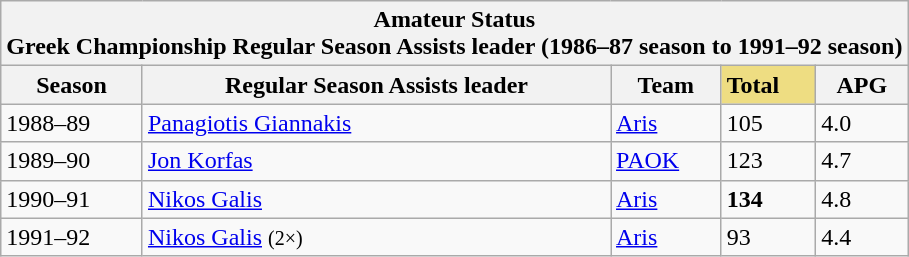<table class="wikitable"  style="text-align:left;">
<tr>
<th colspan="5">Amateur Status<br>Greek Championship Regular Season Assists leader (1986–87 season to 1991–92 season)</th>
</tr>
<tr>
<th>Season</th>
<th>Regular Season Assists leader<br></th>
<th>Team</th>
<td style="background-color: #eedd82"><strong>Total</strong></td>
<th>APG</th>
</tr>
<tr>
<td>1988–89</td>
<td style="text-align:left"> <a href='#'>Panagiotis Giannakis</a></td>
<td><a href='#'>Aris</a></td>
<td>105</td>
<td>4.0</td>
</tr>
<tr>
<td>1989–90</td>
<td style="text-align:left"> <a href='#'>Jon Korfas</a></td>
<td><a href='#'>PAOK</a></td>
<td>123</td>
<td>4.7</td>
</tr>
<tr>
<td>1990–91</td>
<td style="text-align:left"> <a href='#'>Nikos Galis</a></td>
<td><a href='#'>Aris</a></td>
<td><strong>134</strong></td>
<td>4.8</td>
</tr>
<tr>
<td>1991–92</td>
<td style="text-align:left"> <a href='#'>Nikos Galis</a> <small>(2×)</small></td>
<td><a href='#'>Aris</a></td>
<td>93</td>
<td>4.4</td>
</tr>
</table>
